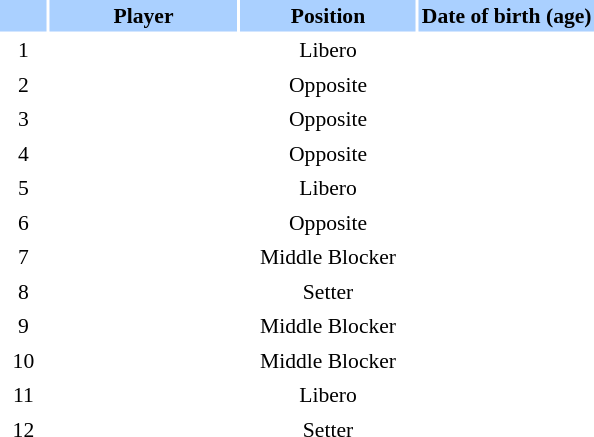<table class="sortable" border="0" cellspacing="2" cellpadding="2" style="font-size:90%">
<tr style="background-color:#AAD0FF">
<th width=8%></th>
<th width=32%>Player</th>
<th width=30%>Position</th>
<th width=30%>Date of birth (age)</th>
</tr>
<tr>
<td style="text-align: center;">1</td>
<td></td>
<td style="text-align: center;">Libero</td>
<td style="text-align: center;"></td>
</tr>
<tr>
<td style="text-align: center;">2</td>
<td></td>
<td style="text-align: center;">Opposite</td>
<td style="text-align: center;"></td>
</tr>
<tr>
<td style="text-align: center;">3</td>
<td></td>
<td style="text-align: center;">Opposite</td>
<td style="text-align: center;"></td>
</tr>
<tr>
<td style="text-align: center;">4</td>
<td></td>
<td style="text-align: center;">Opposite</td>
<td style="text-align: center;"></td>
</tr>
<tr>
<td style="text-align: center;">5</td>
<td></td>
<td style="text-align: center;">Libero</td>
<td style="text-align: center;"></td>
</tr>
<tr>
<td style="text-align: center;">6</td>
<td></td>
<td style="text-align: center;">Opposite</td>
<td style="text-align: center;"></td>
</tr>
<tr>
<td style="text-align: center;">7</td>
<td></td>
<td style="text-align: center;">Middle Blocker</td>
<td style="text-align: center;"></td>
</tr>
<tr>
<td style="text-align: center;">8</td>
<td></td>
<td style="text-align: center;">Setter</td>
<td style="text-align: center;"></td>
</tr>
<tr>
<td style="text-align: center;">9</td>
<td></td>
<td style="text-align: center;">Middle Blocker</td>
<td style="text-align: center;"></td>
</tr>
<tr>
<td style="text-align: center;">10</td>
<td></td>
<td style="text-align: center;">Middle Blocker</td>
<td style="text-align: center;"></td>
</tr>
<tr>
<td style="text-align: center;">11</td>
<td></td>
<td style="text-align: center;">Libero</td>
<td style="text-align: center;"></td>
</tr>
<tr>
<td style="text-align: center;">12</td>
<td></td>
<td style="text-align: center;">Setter</td>
<td style="text-align: center;"></td>
</tr>
<tr>
</tr>
</table>
